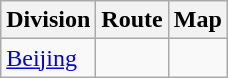<table class=wikitable>
<tr>
<th>Division</th>
<th>Route</th>
<th>Map</th>
</tr>
<tr>
<td><a href='#'>Beijing</a></td>
<td></td>
<td></td>
</tr>
</table>
